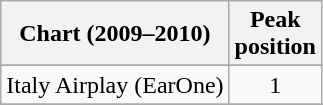<table class="wikitable sortable">
<tr>
<th>Chart (2009–2010)</th>
<th>Peak<br>position</th>
</tr>
<tr>
</tr>
<tr>
</tr>
<tr>
</tr>
<tr>
</tr>
<tr>
<td>Italy Airplay (EarOne)</td>
<td style="text-align:center;">1</td>
</tr>
<tr>
</tr>
<tr>
</tr>
</table>
